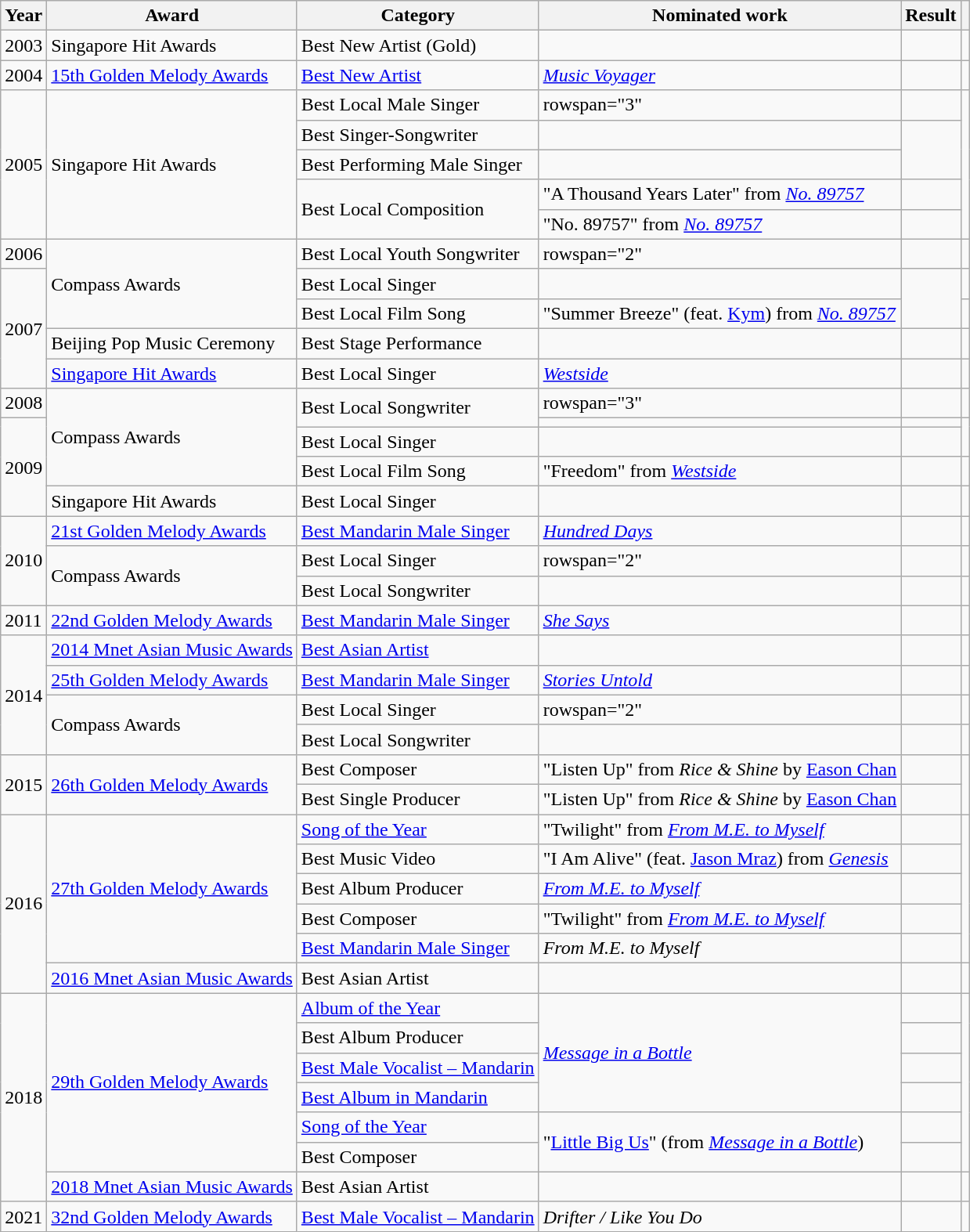<table class="wikitable sortable">
<tr>
<th scope="col">Year</th>
<th scope="col">Award</th>
<th scope="col">Category</th>
<th scope="col">Nominated work</th>
<th scope="col">Result</th>
<th scope="col" class="unsortable"></th>
</tr>
<tr>
<td>2003</td>
<td>Singapore Hit Awards</td>
<td>Best New Artist (Gold)</td>
<td></td>
<td></td>
<td></td>
</tr>
<tr>
<td>2004</td>
<td><a href='#'>15th Golden Melody Awards</a></td>
<td><a href='#'>Best New Artist</a></td>
<td><em><a href='#'>Music Voyager</a></em></td>
<td></td>
<td></td>
</tr>
<tr>
<td rowspan="5">2005</td>
<td rowspan="5">Singapore Hit Awards</td>
<td>Best Local Male Singer</td>
<td>rowspan="3" </td>
<td></td>
<td rowspan="5"></td>
</tr>
<tr>
<td>Best Singer-Songwriter</td>
<td></td>
</tr>
<tr>
<td>Best Performing Male Singer</td>
<td></td>
</tr>
<tr>
<td rowspan="2">Best Local Composition</td>
<td>"A Thousand Years Later" from <em><a href='#'>No. 89757</a></em></td>
<td></td>
</tr>
<tr>
<td>"No. 89757" from <em><a href='#'>No. 89757</a></em></td>
<td></td>
</tr>
<tr>
<td>2006</td>
<td rowspan="3">Compass Awards</td>
<td>Best Local Youth Songwriter</td>
<td>rowspan="2" </td>
<td></td>
<td></td>
</tr>
<tr>
<td rowspan="4">2007</td>
<td>Best Local Singer</td>
<td></td>
<td rowspan="2"></td>
</tr>
<tr>
<td>Best Local Film Song</td>
<td>"Summer Breeze" (feat. <a href='#'>Kym</a>) from <em><a href='#'>No. 89757</a></em></td>
<td></td>
</tr>
<tr>
<td>Beijing Pop Music Ceremony</td>
<td>Best Stage Performance</td>
<td></td>
<td></td>
<td></td>
</tr>
<tr>
<td><a href='#'>Singapore Hit Awards</a></td>
<td>Best Local Singer</td>
<td><em><a href='#'>Westside</a></em></td>
<td></td>
<td></td>
</tr>
<tr>
<td>2008</td>
<td rowspan="4">Compass Awards</td>
<td rowspan="2">Best Local Songwriter</td>
<td>rowspan="3" </td>
<td></td>
<td></td>
</tr>
<tr>
<td rowspan="4">2009</td>
<td></td>
<td align="center"></td>
</tr>
<tr>
<td>Best Local Singer</td>
<td></td>
<td align="center"></td>
</tr>
<tr>
<td>Best Local Film Song</td>
<td>"Freedom" from <em><a href='#'>Westside</a></em></td>
<td></td>
<td align="center"></td>
</tr>
<tr>
<td>Singapore Hit Awards</td>
<td>Best Local Singer</td>
<td></td>
<td></td>
<td></td>
</tr>
<tr>
<td rowspan="3">2010</td>
<td><a href='#'>21st Golden Melody Awards</a></td>
<td><a href='#'>Best Mandarin Male Singer</a></td>
<td><em><a href='#'>Hundred Days</a></em></td>
<td></td>
<td align="center"></td>
</tr>
<tr>
<td rowspan="2">Compass Awards</td>
<td>Best Local Singer</td>
<td>rowspan="2" </td>
<td></td>
<td></td>
</tr>
<tr>
<td>Best Local Songwriter</td>
<td></td>
<td></td>
</tr>
<tr>
<td>2011</td>
<td><a href='#'>22nd Golden Melody Awards</a></td>
<td><a href='#'>Best Mandarin Male Singer</a></td>
<td><em><a href='#'>She Says</a></em></td>
<td></td>
<td></td>
</tr>
<tr>
<td rowspan="4">2014</td>
<td><a href='#'>2014 Mnet Asian Music Awards</a></td>
<td><a href='#'>Best Asian Artist</a></td>
<td></td>
<td></td>
<td></td>
</tr>
<tr>
<td><a href='#'>25th Golden Melody Awards</a></td>
<td><a href='#'>Best Mandarin Male Singer</a></td>
<td><em><a href='#'>Stories Untold</a></em></td>
<td></td>
<td></td>
</tr>
<tr>
<td rowspan="2">Compass Awards</td>
<td>Best Local Singer</td>
<td>rowspan="2" </td>
<td></td>
<td></td>
</tr>
<tr>
<td>Best Local Songwriter</td>
<td></td>
<td></td>
</tr>
<tr>
<td rowspan="2">2015</td>
<td rowspan="2"><a href='#'>26th Golden Melody Awards</a></td>
<td>Best Composer</td>
<td>"Listen Up" from <em>Rice & Shine</em> by <a href='#'>Eason Chan</a></td>
<td></td>
<td rowspan="2"></td>
</tr>
<tr>
<td>Best Single Producer</td>
<td>"Listen Up" from <em>Rice & Shine</em> by <a href='#'>Eason Chan</a></td>
<td></td>
</tr>
<tr>
<td rowspan="6">2016</td>
<td rowspan="5"><a href='#'>27th Golden Melody Awards</a></td>
<td><a href='#'>Song of the Year</a></td>
<td>"Twilight" from <em><a href='#'>From M.E. to Myself</a></em></td>
<td></td>
<td rowspan="5"></td>
</tr>
<tr>
<td>Best Music Video</td>
<td>"I Am Alive" (feat. <a href='#'>Jason Mraz</a>) from <em><a href='#'>Genesis</a></em></td>
<td></td>
</tr>
<tr>
<td>Best Album Producer</td>
<td><em><a href='#'>From M.E. to Myself</a></em></td>
<td></td>
</tr>
<tr>
<td>Best Composer</td>
<td>"Twilight" from <em><a href='#'>From M.E. to Myself</a></em></td>
<td></td>
</tr>
<tr>
<td><a href='#'>Best Mandarin Male Singer</a></td>
<td><em>From M.E. to Myself</em></td>
<td></td>
</tr>
<tr>
<td><a href='#'>2016 Mnet Asian Music Awards</a></td>
<td>Best Asian Artist</td>
<td></td>
<td></td>
<td></td>
</tr>
<tr>
<td rowspan="7">2018</td>
<td rowspan="6"><a href='#'>29th Golden Melody Awards</a></td>
<td><a href='#'>Album of the Year</a></td>
<td rowspan="4"><em><a href='#'>Message in a Bottle</a></em></td>
<td></td>
<td rowspan="6"></td>
</tr>
<tr>
<td>Best Album Producer</td>
<td></td>
</tr>
<tr>
<td><a href='#'>Best Male Vocalist – Mandarin</a></td>
<td></td>
</tr>
<tr>
<td><a href='#'>Best Album in Mandarin</a></td>
<td></td>
</tr>
<tr>
<td><a href='#'>Song of the Year</a></td>
<td rowspan="2">"<a href='#'>Little Big Us</a>" (from <em><a href='#'>Message in a Bottle</a></em>)</td>
<td></td>
</tr>
<tr>
<td>Best Composer</td>
<td></td>
</tr>
<tr>
<td><a href='#'>2018 Mnet Asian Music Awards</a></td>
<td>Best Asian Artist</td>
<td></td>
<td></td>
<td></td>
</tr>
<tr>
<td rowspan="6">2021</td>
<td rowspan="5"><a href='#'>32nd Golden Melody Awards</a></td>
<td><a href='#'>Best Male Vocalist – Mandarin</a></td>
<td><em>Drifter / Like You Do</em></td>
<td></td>
<td></td>
</tr>
</table>
